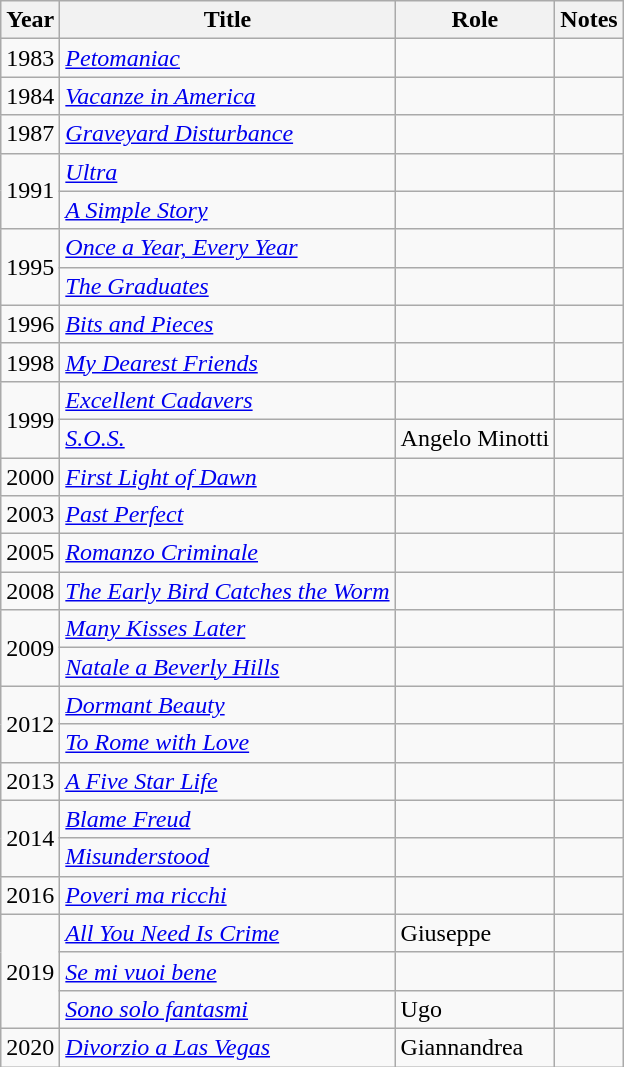<table class="wikitable sortable">
<tr>
<th>Year</th>
<th>Title</th>
<th>Role</th>
<th class="unsortable">Notes</th>
</tr>
<tr>
<td>1983</td>
<td><em><a href='#'>Petomaniac</a></em></td>
<td></td>
<td></td>
</tr>
<tr>
<td>1984</td>
<td><em><a href='#'>Vacanze in America</a></em></td>
<td></td>
<td></td>
</tr>
<tr>
<td>1987</td>
<td><em><a href='#'>Graveyard Disturbance</a></em></td>
<td></td>
<td></td>
</tr>
<tr>
<td rowspan=2>1991</td>
<td><em><a href='#'>Ultra</a></em></td>
<td></td>
<td></td>
</tr>
<tr>
<td><em><a href='#'>A Simple Story</a></em></td>
<td></td>
<td></td>
</tr>
<tr>
<td rowspan="2">1995</td>
<td><em><a href='#'>Once a Year, Every Year</a></em></td>
<td></td>
<td></td>
</tr>
<tr>
<td><em><a href='#'>The Graduates</a></em></td>
<td></td>
<td></td>
</tr>
<tr>
<td>1996</td>
<td><em><a href='#'>Bits and Pieces</a></em></td>
<td></td>
<td></td>
</tr>
<tr>
<td>1998</td>
<td><em><a href='#'>My Dearest Friends</a></em></td>
<td></td>
<td></td>
</tr>
<tr>
<td rowspan=2>1999</td>
<td><em><a href='#'>Excellent Cadavers</a></em></td>
<td></td>
<td></td>
</tr>
<tr>
<td><em><a href='#'>S.O.S.</a></em></td>
<td>Angelo Minotti</td>
<td></td>
</tr>
<tr>
<td>2000</td>
<td><em><a href='#'>First Light of Dawn</a></em></td>
<td></td>
<td></td>
</tr>
<tr>
<td>2003</td>
<td><em><a href='#'>Past Perfect</a></em></td>
<td></td>
<td></td>
</tr>
<tr>
<td>2005</td>
<td><em><a href='#'>Romanzo Criminale</a></em></td>
<td></td>
<td></td>
</tr>
<tr>
<td>2008</td>
<td><em><a href='#'>The Early Bird Catches the Worm</a></em></td>
<td></td>
<td></td>
</tr>
<tr>
<td rowspan=2>2009</td>
<td><em><a href='#'>Many Kisses Later</a></em></td>
<td></td>
<td></td>
</tr>
<tr>
<td><em><a href='#'>Natale a Beverly Hills</a></em></td>
<td></td>
<td></td>
</tr>
<tr>
<td rowspan=2>2012</td>
<td><em><a href='#'>Dormant Beauty</a></em></td>
<td></td>
<td></td>
</tr>
<tr>
<td><em><a href='#'>To Rome with Love</a></em></td>
<td></td>
<td></td>
</tr>
<tr>
<td>2013</td>
<td><em><a href='#'>A Five Star Life</a></em></td>
<td></td>
<td></td>
</tr>
<tr>
<td rowspan=2>2014</td>
<td><em><a href='#'>Blame Freud</a></em></td>
<td></td>
<td></td>
</tr>
<tr>
<td><em><a href='#'>Misunderstood</a></em></td>
<td></td>
<td></td>
</tr>
<tr>
<td>2016</td>
<td><em><a href='#'>Poveri ma ricchi</a></em></td>
<td></td>
<td></td>
</tr>
<tr>
<td rowspan="3">2019</td>
<td><em><a href='#'>All You Need Is Crime</a></em></td>
<td>Giuseppe</td>
<td></td>
</tr>
<tr>
<td><em><a href='#'>Se mi vuoi bene</a></em></td>
<td></td>
<td></td>
</tr>
<tr>
<td><em><a href='#'>Sono solo fantasmi</a></em></td>
<td>Ugo</td>
<td></td>
</tr>
<tr>
<td>2020</td>
<td><em><a href='#'>Divorzio a Las Vegas</a></em></td>
<td>Giannandrea</td>
<td></td>
</tr>
</table>
